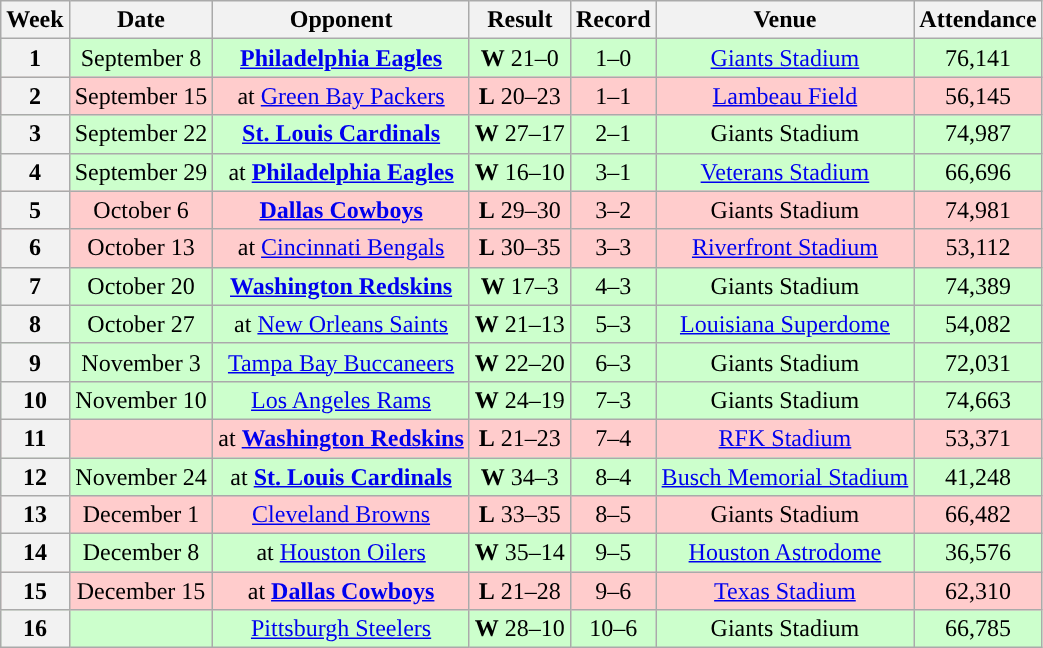<table class="wikitable" style="text-align:center">
<tr>
<th>Week</th>
<th>Date</th>
<th>Opponent</th>
<th>Result</th>
<th>Record</th>
<th>Venue</th>
<th>Attendance</th>
</tr>
<tr style="background:#cfc">
<th>1</th>
<td>September 8</td>
<td><strong><a href='#'>Philadelphia Eagles</a></strong></td>
<td><strong>W</strong> 21–0</td>
<td>1–0</td>
<td><a href='#'>Giants Stadium</a></td>
<td>76,141</td>
</tr>
<tr style="background:#fcc">
<th>2</th>
<td>September 15</td>
<td>at <a href='#'>Green Bay Packers</a></td>
<td><strong>L</strong> 20–23</td>
<td>1–1</td>
<td><a href='#'>Lambeau Field</a></td>
<td>56,145</td>
</tr>
<tr style="background:#cfc">
<th>3</th>
<td>September 22</td>
<td><strong><a href='#'>St. Louis Cardinals</a></strong></td>
<td><strong>W</strong> 27–17</td>
<td>2–1</td>
<td>Giants Stadium</td>
<td>74,987</td>
</tr>
<tr style="background:#cfc">
<th>4</th>
<td>September 29</td>
<td>at <strong><a href='#'>Philadelphia Eagles</a></strong></td>
<td><strong>W</strong> 16–10</td>
<td>3–1</td>
<td><a href='#'>Veterans Stadium</a></td>
<td>66,696</td>
</tr>
<tr style="background:#fcc">
<th>5</th>
<td>October 6</td>
<td><strong><a href='#'>Dallas Cowboys</a></strong></td>
<td><strong>L</strong> 29–30</td>
<td>3–2</td>
<td>Giants Stadium</td>
<td>74,981</td>
</tr>
<tr style="background:#fcc">
<th>6</th>
<td>October 13</td>
<td>at <a href='#'>Cincinnati Bengals</a></td>
<td><strong>L</strong> 30–35</td>
<td>3–3</td>
<td><a href='#'>Riverfront Stadium</a></td>
<td>53,112</td>
</tr>
<tr style="background:#cfc">
<th>7</th>
<td>October 20</td>
<td><strong><a href='#'>Washington Redskins</a></strong></td>
<td><strong>W</strong> 17–3</td>
<td>4–3</td>
<td>Giants Stadium</td>
<td>74,389</td>
</tr>
<tr style="background:#cfc">
<th>8</th>
<td>October 27</td>
<td>at <a href='#'>New Orleans Saints</a></td>
<td><strong>W</strong> 21–13</td>
<td>5–3</td>
<td><a href='#'>Louisiana Superdome</a></td>
<td>54,082</td>
</tr>
<tr style="background:#cfc">
<th>9</th>
<td>November 3</td>
<td><a href='#'>Tampa Bay Buccaneers</a></td>
<td><strong>W</strong> 22–20</td>
<td>6–3</td>
<td>Giants Stadium</td>
<td>72,031</td>
</tr>
<tr style="background:#cfc">
<th>10</th>
<td>November 10</td>
<td><a href='#'>Los Angeles Rams</a></td>
<td><strong>W</strong> 24–19</td>
<td>7–3</td>
<td>Giants Stadium</td>
<td>74,663</td>
</tr>
<tr style="background:#fcc">
<th>11</th>
<td></td>
<td>at <strong><a href='#'>Washington Redskins</a></strong></td>
<td><strong>L</strong> 21–23</td>
<td>7–4</td>
<td><a href='#'>RFK Stadium</a></td>
<td>53,371</td>
</tr>
<tr style="background:#cfc">
<th>12</th>
<td>November 24</td>
<td>at <strong><a href='#'>St. Louis Cardinals</a></strong></td>
<td><strong>W</strong> 34–3</td>
<td>8–4</td>
<td><a href='#'>Busch Memorial Stadium</a></td>
<td>41,248</td>
</tr>
<tr style="background:#fcc">
<th>13</th>
<td>December 1</td>
<td><a href='#'>Cleveland Browns</a></td>
<td><strong>L</strong> 33–35</td>
<td>8–5</td>
<td>Giants Stadium</td>
<td>66,482</td>
</tr>
<tr style="background:#cfc">
<th>14</th>
<td>December 8</td>
<td>at <a href='#'>Houston Oilers</a></td>
<td><strong>W</strong> 35–14</td>
<td>9–5</td>
<td><a href='#'>Houston Astrodome</a></td>
<td>36,576</td>
</tr>
<tr style="background:#fcc">
<th>15</th>
<td>December 15</td>
<td>at <strong><a href='#'>Dallas Cowboys</a></strong></td>
<td><strong>L</strong> 21–28</td>
<td>9–6</td>
<td><a href='#'>Texas Stadium</a></td>
<td>62,310</td>
</tr>
<tr style="background:#cfc">
<th>16</th>
<td></td>
<td><a href='#'>Pittsburgh Steelers</a></td>
<td><strong>W</strong> 28–10</td>
<td>10–6</td>
<td>Giants Stadium</td>
<td>66,785</td>
</tr>
</table>
